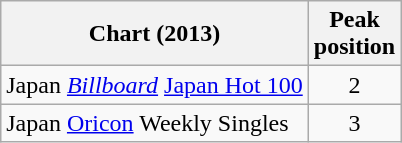<table class="wikitable">
<tr>
<th>Chart (2013)</th>
<th>Peak<br>position</th>
</tr>
<tr>
<td>Japan <em><a href='#'>Billboard</a></em> <a href='#'>Japan Hot 100</a></td>
<td align="center">2</td>
</tr>
<tr>
<td>Japan <a href='#'>Oricon</a> Weekly Singles</td>
<td align="center">3</td>
</tr>
</table>
